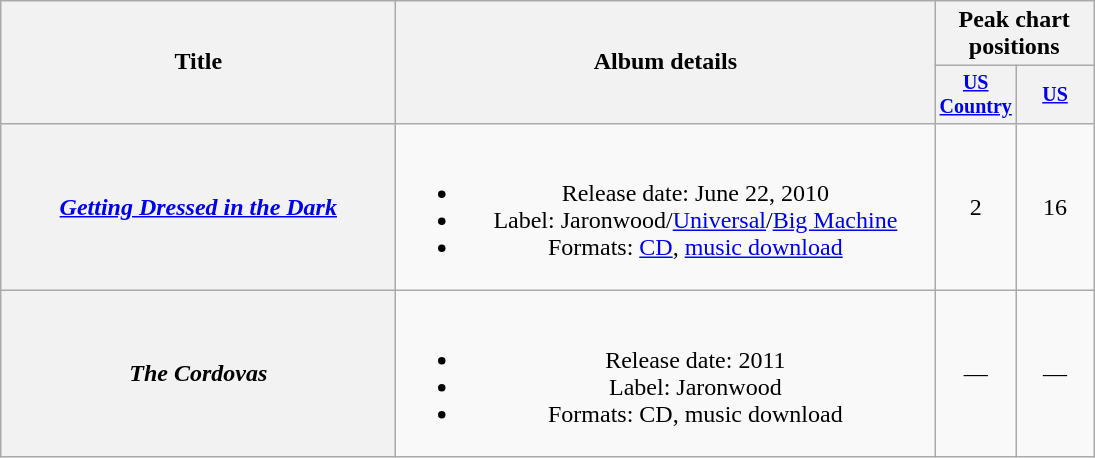<table class="wikitable plainrowheaders" style="text-align:center;">
<tr>
<th rowspan="2" style="width:16em;">Title</th>
<th rowspan="2" style="width:22em;">Album details</th>
<th colspan="2">Peak chart<br>positions</th>
</tr>
<tr style="font-size:smaller;">
<th width="45"><a href='#'>US Country</a><br></th>
<th width="45"><a href='#'>US</a><br></th>
</tr>
<tr>
<th scope="row"><em><a href='#'>Getting Dressed in the Dark</a></em></th>
<td><br><ul><li>Release date: June 22, 2010</li><li>Label: Jaronwood/<a href='#'>Universal</a>/<a href='#'>Big Machine</a></li><li>Formats: <a href='#'>CD</a>, <a href='#'>music download</a></li></ul></td>
<td>2</td>
<td>16</td>
</tr>
<tr>
<th scope="row"><em>The Cordovas</em></th>
<td><br><ul><li>Release date: 2011</li><li>Label: Jaronwood</li><li>Formats: CD, music download</li></ul></td>
<td>—</td>
<td>—</td>
</tr>
</table>
